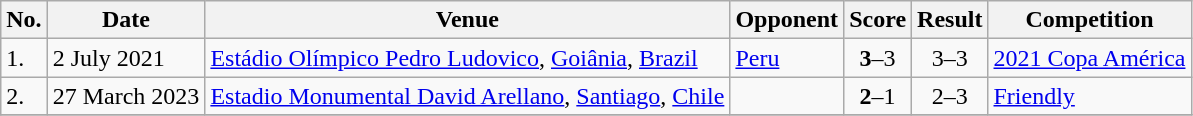<table class="wikitable">
<tr>
<th>No.</th>
<th>Date</th>
<th>Venue</th>
<th>Opponent</th>
<th>Score</th>
<th>Result</th>
<th>Competition</th>
</tr>
<tr>
<td>1.</td>
<td>2 July 2021</td>
<td><a href='#'>Estádio Olímpico Pedro Ludovico</a>, <a href='#'>Goiânia</a>, <a href='#'>Brazil</a></td>
<td> <a href='#'>Peru</a></td>
<td align="center"><strong>3</strong>–3</td>
<td align="center">3–3</td>
<td><a href='#'>2021 Copa América</a></td>
</tr>
<tr>
<td>2.</td>
<td>27 March 2023</td>
<td><a href='#'>Estadio Monumental David Arellano</a>, <a href='#'>Santiago</a>, <a href='#'>Chile</a></td>
<td></td>
<td align="center"><strong>2</strong>–1</td>
<td align="center">2–3</td>
<td><a href='#'>Friendly</a></td>
</tr>
<tr>
</tr>
</table>
